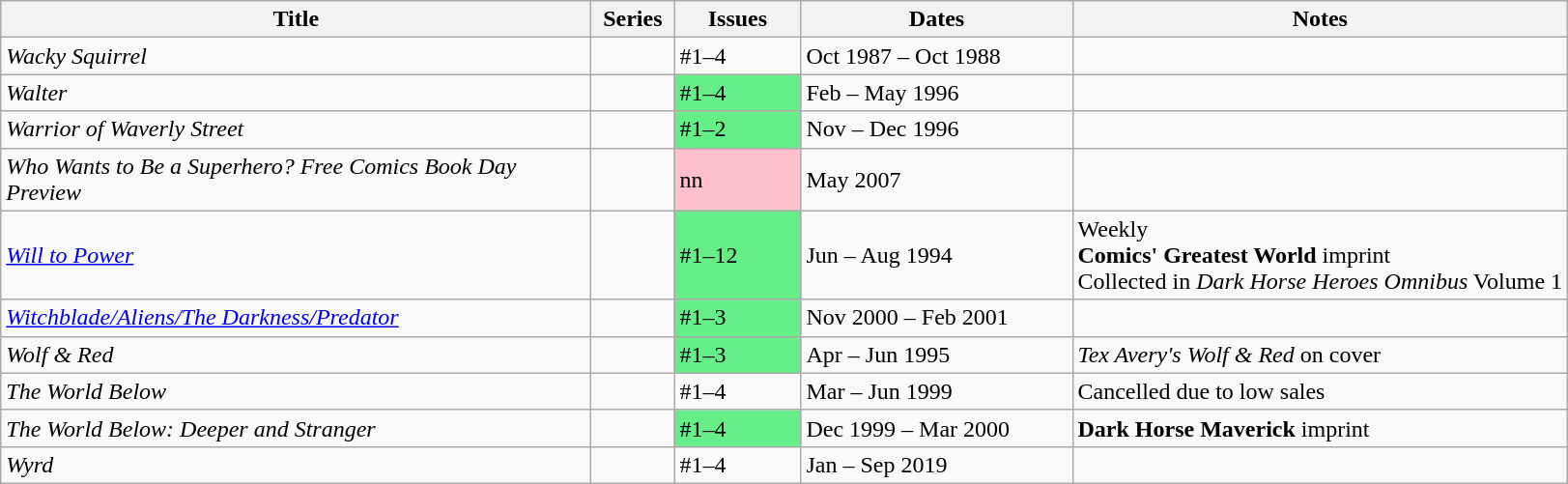<table class="wikitable">
<tr>
<th scope="col" style="width: 400px;">Title</th>
<th scope="col" style="width: 50px;">Series</th>
<th scope="col" style="width: 80px;">Issues</th>
<th scope="col" style="width: 180px;">Dates</th>
<th>Notes</th>
</tr>
<tr>
<td><em>Wacky Squirrel</em></td>
<td></td>
<td>#1–4</td>
<td>Oct 1987 – Oct 1988</td>
<td></td>
</tr>
<tr>
<td><em>Walter</em></td>
<td></td>
<td style="background:#66EE88;">#1–4</td>
<td>Feb – May 1996</td>
<td></td>
</tr>
<tr>
<td><em>Warrior of Waverly Street</em></td>
<td></td>
<td style="background:#66EE88;">#1–2</td>
<td>Nov – Dec 1996</td>
<td></td>
</tr>
<tr>
<td><em>Who Wants to Be a Superhero? Free Comics Book Day Preview</em></td>
<td></td>
<td style="background:#FFC0CB;">nn</td>
<td>May 2007</td>
<td></td>
</tr>
<tr>
<td><em><a href='#'>Will to Power</a></em></td>
<td></td>
<td style="background:#66EE88;">#1–12</td>
<td>Jun – Aug 1994</td>
<td>Weekly<br><strong>Comics' Greatest World</strong> imprint<br>Collected in <em>Dark Horse Heroes Omnibus</em> Volume 1</td>
</tr>
<tr>
<td><em><a href='#'>Witchblade/Aliens/The Darkness/Predator</a></em></td>
<td></td>
<td style="background:#66EE88;">#1–3</td>
<td>Nov 2000 – Feb 2001</td>
<td></td>
</tr>
<tr>
<td><em>Wolf & Red</em></td>
<td></td>
<td style="background:#66EE88;">#1–3</td>
<td>Apr – Jun 1995</td>
<td><em>Tex Avery's Wolf & Red</em> on cover</td>
</tr>
<tr>
<td><em>The World Below</em></td>
<td></td>
<td>#1–4</td>
<td>Mar – Jun 1999</td>
<td>Cancelled due to low sales</td>
</tr>
<tr>
<td><em>The World Below: Deeper and Stranger</em></td>
<td></td>
<td style="background:#66EE88;">#1–4</td>
<td>Dec 1999 – Mar 2000</td>
<td><strong>Dark Horse Maverick</strong> imprint</td>
</tr>
<tr>
<td><em>Wyrd</em></td>
<td></td>
<td>#1–4</td>
<td>Jan – Sep 2019</td>
<td></td>
</tr>
</table>
